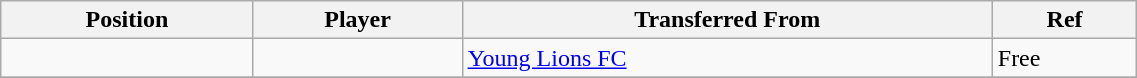<table class="wikitable sortable" style="width:60%; text-align:center; font-size:100%; text-align:left;">
<tr>
<th><strong>Position</strong></th>
<th><strong>Player</strong></th>
<th><strong>Transferred From</strong></th>
<th><strong>Ref</strong></th>
</tr>
<tr>
<td></td>
<td></td>
<td> <a href='#'>Young Lions FC</a></td>
<td>Free</td>
</tr>
<tr>
</tr>
</table>
